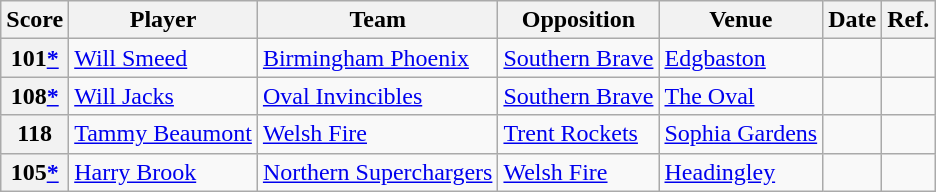<table class="wikitable">
<tr>
<th>Score</th>
<th>Player</th>
<th>Team</th>
<th>Opposition</th>
<th>Venue</th>
<th>Date</th>
<th>Ref.</th>
</tr>
<tr>
<th>101<a href='#'>*</a></th>
<td><a href='#'>Will Smeed</a></td>
<td><a href='#'>Birmingham Phoenix</a></td>
<td><a href='#'>Southern Brave</a></td>
<td><a href='#'>Edgbaston</a></td>
<td></td>
<td></td>
</tr>
<tr>
<th>108<a href='#'>*</a></th>
<td><a href='#'>Will Jacks</a></td>
<td><a href='#'>Oval Invincibles</a></td>
<td><a href='#'>Southern Brave</a></td>
<td><a href='#'>The Oval</a></td>
<td></td>
<td></td>
</tr>
<tr>
<th>118</th>
<td><a href='#'>Tammy Beaumont</a></td>
<td><a href='#'>Welsh Fire</a></td>
<td><a href='#'>Trent Rockets</a></td>
<td><a href='#'>Sophia Gardens</a></td>
<td></td>
<td></td>
</tr>
<tr>
<th>105<a href='#'>*</a></th>
<td><a href='#'>Harry Brook</a></td>
<td><a href='#'>Northern Superchargers</a></td>
<td><a href='#'>Welsh Fire</a></td>
<td><a href='#'>Headingley</a></td>
<td></td>
<td></td>
</tr>
</table>
